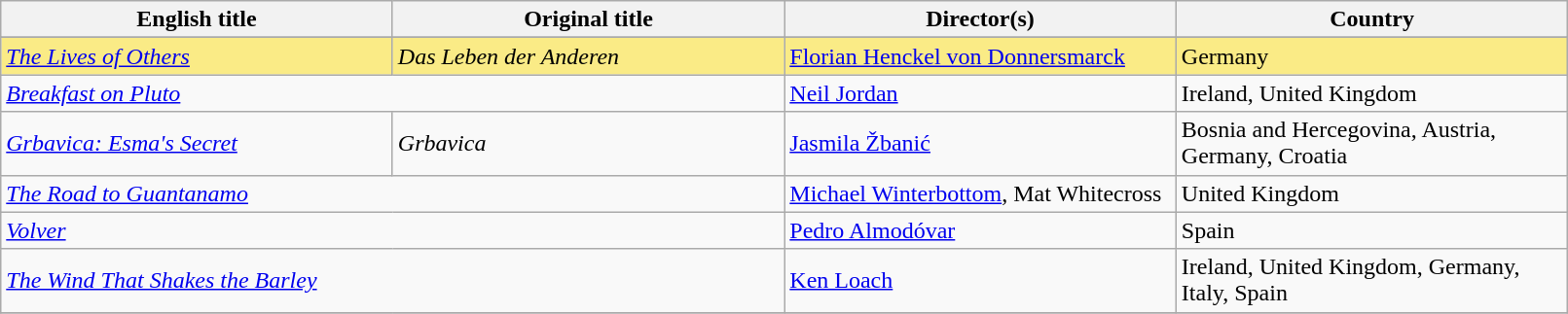<table class="sortable wikitable" width="85%" cellpadding="5">
<tr>
<th width="20%">English title</th>
<th width="20%">Original title</th>
<th width="20%">Director(s)</th>
<th width="20%">Country</th>
</tr>
<tr>
</tr>
<tr style="background:#FAEB86">
<td><em><a href='#'>The Lives of Others</a></em></td>
<td><em>Das Leben der Anderen</em></td>
<td><a href='#'>Florian Henckel von Donnersmarck</a></td>
<td>Germany</td>
</tr>
<tr>
<td colspan=2><em><a href='#'>Breakfast on Pluto</a></em></td>
<td><a href='#'>Neil Jordan</a></td>
<td>Ireland, United Kingdom</td>
</tr>
<tr>
<td><em><a href='#'>Grbavica: Esma's Secret</a></em></td>
<td><em>Grbavica</em></td>
<td><a href='#'>Jasmila Žbanić</a></td>
<td>Bosnia and Hercegovina, Austria, Germany, Croatia</td>
</tr>
<tr>
<td colspan=2><em><a href='#'>The Road to Guantanamo</a></em></td>
<td><a href='#'>Michael Winterbottom</a>, Mat Whitecross</td>
<td>United Kingdom</td>
</tr>
<tr>
<td colspan=2><em><a href='#'>Volver</a></em></td>
<td><a href='#'>Pedro Almodóvar</a></td>
<td>Spain</td>
</tr>
<tr>
<td colspan=2><em><a href='#'>The Wind That Shakes the Barley</a></em></td>
<td><a href='#'>Ken Loach</a></td>
<td>Ireland, United Kingdom, Germany, Italy, Spain</td>
</tr>
<tr>
</tr>
</table>
